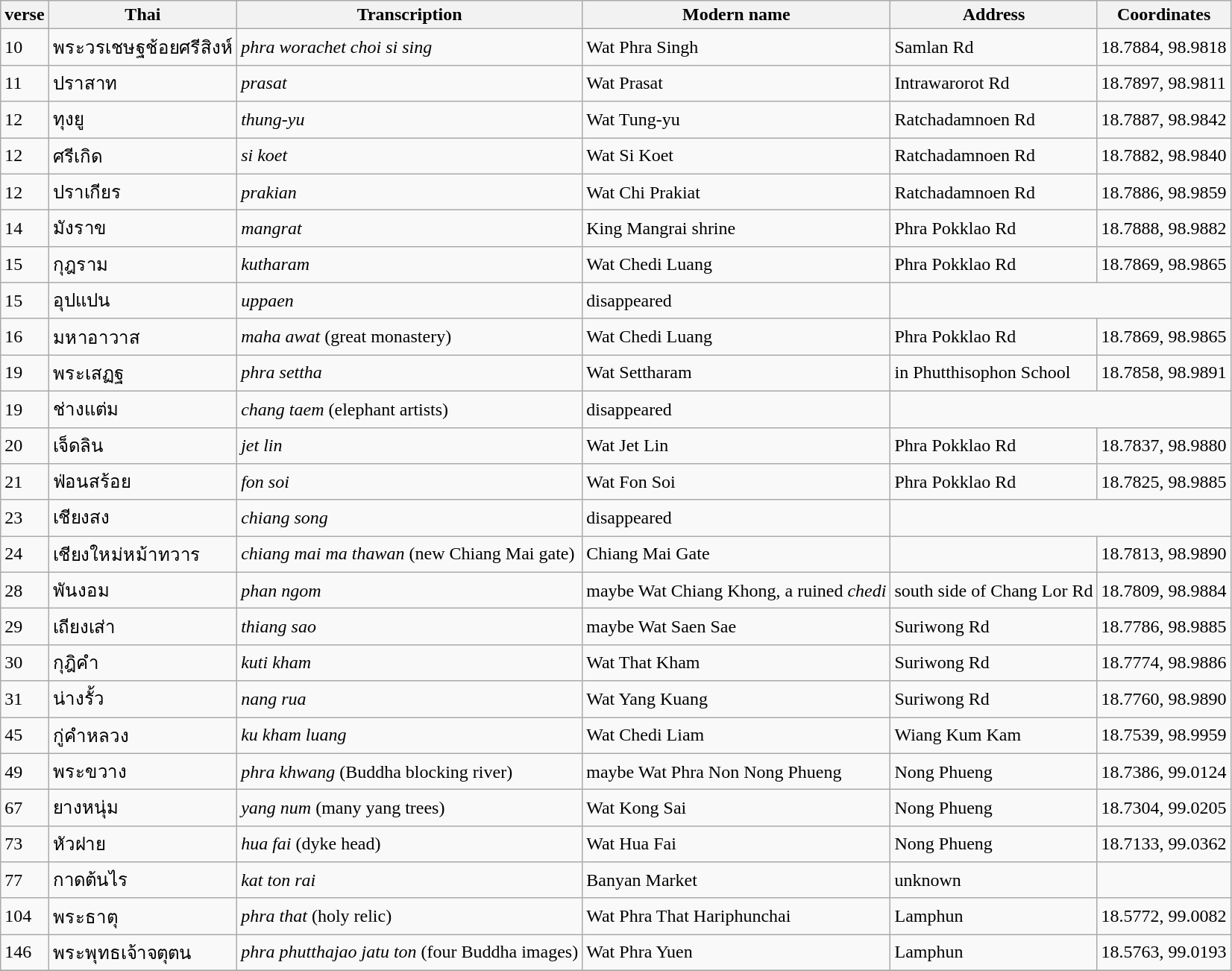<table class="wikitable">
<tr>
<th>verse</th>
<th>Thai</th>
<th>Transcription</th>
<th>Modern name</th>
<th>Address</th>
<th>Coordinates</th>
</tr>
<tr>
<td>10</td>
<td>พระวรเชษฐช้อยศรีสิงห์</td>
<td><em>phra worachet choi si sing</em></td>
<td>Wat Phra Singh</td>
<td>Samlan Rd</td>
<td>18.7884, 98.9818</td>
</tr>
<tr>
<td>11</td>
<td>ปราสาท</td>
<td><em>prasat</em></td>
<td>Wat Prasat</td>
<td>Intrawarorot Rd</td>
<td>18.7897, 98.9811</td>
</tr>
<tr>
<td>12</td>
<td>ทุงยู</td>
<td><em>thung-yu</em></td>
<td>Wat Tung-yu</td>
<td>Ratchadamnoen Rd</td>
<td>18.7887, 98.9842</td>
</tr>
<tr>
<td>12</td>
<td>ศรีเกิด</td>
<td><em>si koet</em></td>
<td>Wat Si Koet</td>
<td>Ratchadamnoen Rd</td>
<td>18.7882, 98.9840</td>
</tr>
<tr>
<td>12</td>
<td>ปราเกียร</td>
<td><em> prakian</em></td>
<td>Wat Chi Prakiat</td>
<td>Ratchadamnoen Rd</td>
<td>18.7886, 98.9859</td>
</tr>
<tr>
<td>14</td>
<td>มังราข</td>
<td><em>mangrat</em></td>
<td>King Mangrai shrine</td>
<td>Phra Pokklao Rd</td>
<td>18.7888, 98.9882</td>
</tr>
<tr>
<td>15</td>
<td>กุฎราม</td>
<td><em>kutharam</em></td>
<td>Wat Chedi Luang</td>
<td>Phra Pokklao Rd</td>
<td>18.7869, 98.9865</td>
</tr>
<tr>
<td>15</td>
<td>อุปแปน</td>
<td><em>uppaen</em></td>
<td>disappeared</td>
</tr>
<tr>
<td>16</td>
<td>มหาอาวาส</td>
<td><em>maha awat</em> (great monastery)</td>
<td>Wat Chedi Luang</td>
<td>Phra Pokklao Rd</td>
<td>18.7869, 98.9865</td>
</tr>
<tr>
<td>19</td>
<td>พระเสฏฐ</td>
<td><em>phra settha</em></td>
<td>Wat Settharam</td>
<td>in Phutthisophon School</td>
<td>18.7858, 98.9891</td>
</tr>
<tr>
<td>19</td>
<td>ช่างแต่ม</td>
<td><em>chang taem</em> (elephant artists)</td>
<td>disappeared</td>
</tr>
<tr>
<td>20</td>
<td>เจ็ดลิน</td>
<td><em>jet lin</em></td>
<td>Wat Jet Lin</td>
<td>Phra Pokklao Rd</td>
<td>18.7837, 98.9880</td>
</tr>
<tr>
<td>21</td>
<td>ฟ่อนสร้อย</td>
<td><em>fon soi</em></td>
<td>Wat Fon Soi</td>
<td>Phra Pokklao Rd</td>
<td>18.7825, 98.9885</td>
</tr>
<tr>
<td>23</td>
<td>เชียงสง</td>
<td><em>chiang song</em></td>
<td>disappeared</td>
</tr>
<tr>
<td>24</td>
<td>เชียงใหม่หม้าทวาร</td>
<td><em>chiang mai ma thawan</em> (new Chiang Mai gate)</td>
<td>Chiang Mai Gate</td>
<td></td>
<td>18.7813, 98.9890</td>
</tr>
<tr>
<td>28</td>
<td>พันงอม</td>
<td><em>phan ngom</em></td>
<td>maybe Wat Chiang Khong, a ruined <em>chedi</em></td>
<td>south side of Chang Lor Rd</td>
<td>18.7809, 98.9884</td>
</tr>
<tr>
<td>29</td>
<td>เถียงเส่า</td>
<td><em>thiang sao</em></td>
<td>maybe Wat Saen Sae</td>
<td>Suriwong Rd</td>
<td>18.7786, 98.9885</td>
</tr>
<tr>
<td>30</td>
<td>กุฎิคำ</td>
<td><em>kuti kham</em></td>
<td>Wat That Kham</td>
<td>Suriwong Rd</td>
<td>18.7774, 98.9886</td>
</tr>
<tr>
<td>31</td>
<td>น่างรั้ว</td>
<td><em>nang rua</em></td>
<td>Wat Yang Kuang</td>
<td>Suriwong Rd</td>
<td>18.7760, 98.9890</td>
</tr>
<tr>
<td>45</td>
<td>กู่คำหลวง</td>
<td><em>ku kham luang</em></td>
<td>Wat Chedi Liam</td>
<td>Wiang Kum Kam</td>
<td>18.7539, 98.9959</td>
</tr>
<tr>
<td>49</td>
<td>พระขวาง</td>
<td><em>phra khwang</em> (Buddha blocking river)</td>
<td>maybe Wat Phra Non Nong Phueng</td>
<td>Nong Phueng</td>
<td>18.7386, 99.0124</td>
</tr>
<tr>
<td>67</td>
<td>ยางหนุ่ม</td>
<td><em>yang num</em> (many yang trees)</td>
<td>Wat Kong Sai</td>
<td>Nong Phueng</td>
<td>18.7304, 99.0205</td>
</tr>
<tr>
<td>73</td>
<td>หัวฝาย</td>
<td><em>hua fai</em> (dyke head)</td>
<td>Wat Hua Fai</td>
<td>Nong Phueng</td>
<td>18.7133, 99.0362</td>
</tr>
<tr>
<td>77</td>
<td>กาดต้นไร</td>
<td><em>kat ton rai</em></td>
<td>Banyan Market</td>
<td>unknown</td>
</tr>
<tr>
<td>104</td>
<td>พระธาตุ</td>
<td><em>phra that</em> (holy relic)</td>
<td>Wat Phra That Hariphunchai</td>
<td>Lamphun</td>
<td>18.5772, 99.0082</td>
</tr>
<tr>
<td>146</td>
<td>พระพุทธเจ้าจตุตน</td>
<td><em>phra phutthajao jatu ton</em> (four Buddha images)</td>
<td>Wat Phra Yuen</td>
<td>Lamphun</td>
<td>18.5763, 99.0193</td>
</tr>
<tr>
</tr>
</table>
